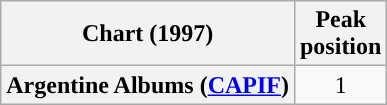<table class="wikitable plainrowheaders">
<tr>
<th>Chart (1997)</th>
<th>Peak<br>position</th>
</tr>
<tr>
<th scope="row">Argentine Albums (<a href='#'>CAPIF</a>)</th>
<td style="text-align:center;">1</td>
</tr>
</table>
